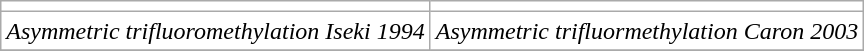<table align="center"  class="wikitable" style="background-color:white;">
<tr>
<td></td>
<td></td>
</tr>
<tr>
<td><em>Asymmetric trifluoromethylation Iseki 1994</em></td>
<td><em>Asymmetric trifluormethylation Caron 2003</em></td>
</tr>
<tr shin>
</tr>
</table>
